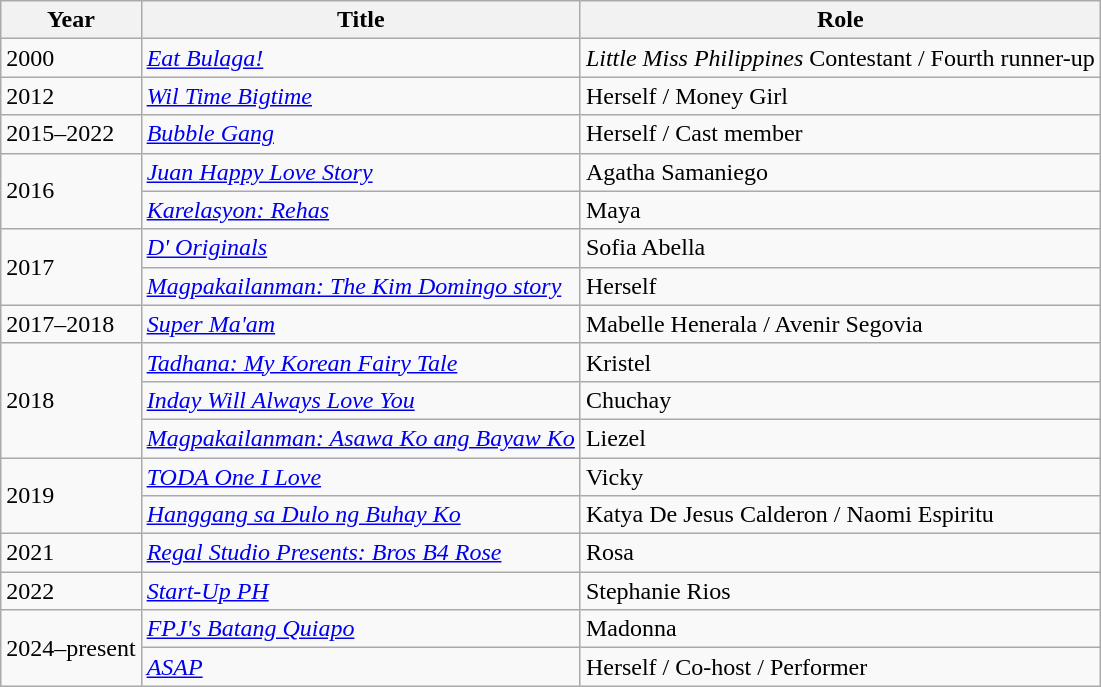<table class="wikitable sortable">
<tr>
<th>Year</th>
<th>Title</th>
<th>Role</th>
</tr>
<tr>
<td>2000</td>
<td><em><a href='#'>Eat Bulaga!</a></em></td>
<td><em>Little Miss Philippines</em> Contestant / Fourth runner-up</td>
</tr>
<tr>
<td>2012</td>
<td><em><a href='#'>Wil Time Bigtime</a></em></td>
<td>Herself / Money Girl</td>
</tr>
<tr>
<td>2015–2022</td>
<td><em><a href='#'>Bubble Gang</a></em></td>
<td>Herself / Cast member</td>
</tr>
<tr>
<td rowspan="2">2016</td>
<td><em><a href='#'>Juan Happy Love Story</a></em></td>
<td>Agatha Samaniego</td>
</tr>
<tr>
<td><em><a href='#'>Karelasyon: Rehas</a></em></td>
<td>Maya</td>
</tr>
<tr>
<td rowspan="2">2017</td>
<td><em><a href='#'>D' Originals</a></em></td>
<td>Sofia Abella</td>
</tr>
<tr>
<td><em><a href='#'>Magpakailanman: The Kim Domingo story</a></em></td>
<td>Herself</td>
</tr>
<tr>
<td>2017–2018</td>
<td><em><a href='#'>Super Ma'am</a></em></td>
<td>Mabelle Henerala / Avenir Segovia</td>
</tr>
<tr>
<td rowspan="3">2018</td>
<td><em><a href='#'>Tadhana: My Korean Fairy Tale</a></em></td>
<td>Kristel</td>
</tr>
<tr>
<td><em><a href='#'>Inday Will Always Love You</a></em></td>
<td>Chuchay</td>
</tr>
<tr>
<td><em><a href='#'>Magpakailanman: Asawa Ko ang Bayaw Ko</a></em></td>
<td>Liezel</td>
</tr>
<tr>
<td rowspan="2">2019</td>
<td><em><a href='#'>TODA One I Love</a></em></td>
<td>Vicky</td>
</tr>
<tr>
<td><em><a href='#'>Hanggang sa Dulo ng Buhay Ko</a></em></td>
<td>Katya De Jesus Calderon / Naomi Espiritu</td>
</tr>
<tr>
<td>2021</td>
<td><em><a href='#'>Regal Studio Presents: Bros B4 Rose</a></em></td>
<td>Rosa</td>
</tr>
<tr>
<td>2022</td>
<td><em><a href='#'>Start-Up PH</a></em></td>
<td>Stephanie Rios</td>
</tr>
<tr>
<td rowspan="2">2024–present</td>
<td><em><a href='#'>FPJ's Batang Quiapo</a></em></td>
<td>Madonna</td>
</tr>
<tr>
<td><em><a href='#'>ASAP</a></em></td>
<td>Herself / Co-host / Performer</td>
</tr>
</table>
